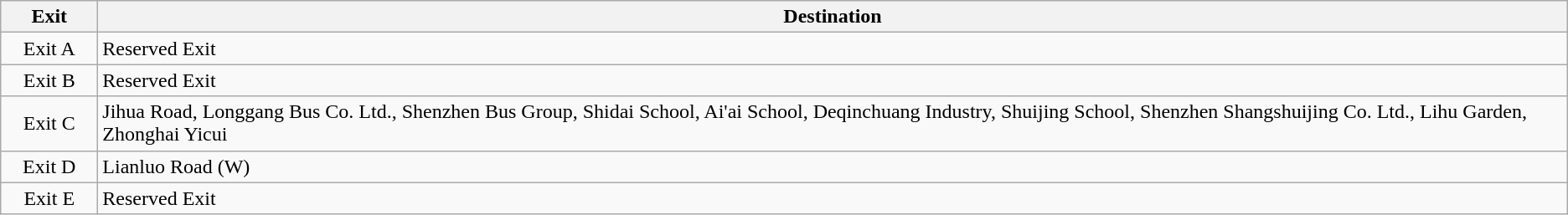<table class="wikitable">
<tr>
<th style="width:70px">Exit</th>
<th>Destination</th>
</tr>
<tr>
<td align="center">Exit A</td>
<td>Reserved Exit</td>
</tr>
<tr>
<td align="center">Exit B</td>
<td>Reserved Exit</td>
</tr>
<tr>
<td align="center">Exit C</td>
<td>Jihua Road, Longgang Bus Co. Ltd., Shenzhen Bus Group, Shidai School, Ai'ai School, Deqinchuang Industry, Shuijing School, Shenzhen Shangshuijing Co. Ltd., Lihu Garden, Zhonghai Yicui</td>
</tr>
<tr>
<td align="center">Exit D</td>
<td>Lianluo Road (W)</td>
</tr>
<tr>
<td align="center">Exit E</td>
<td>Reserved Exit</td>
</tr>
</table>
